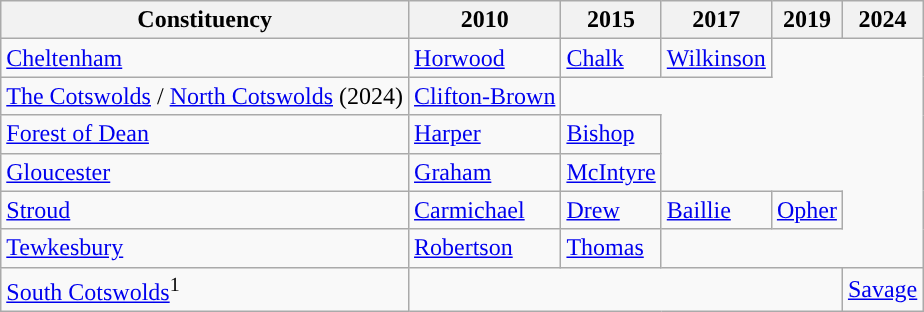<table class="wikitable">
<tr>
<th>Constituency</th>
<th>2010</th>
<th>2015</th>
<th>2017</th>
<th>2019</th>
<th>2024</th>
</tr>
<tr>
<td><a href='#'>Cheltenham</a></td>
<td><a href='#'>Horwood</a></td>
<td><a href='#'>Chalk</a></td>
<td><a href='#'>Wilkinson</a></td>
</tr>
<tr>
<td><a href='#'>The Cotswolds</a> / <a href='#'>North Cotswolds</a> (2024)</td>
<td><a href='#'>Clifton-Brown</a></td>
</tr>
<tr>
<td><a href='#'>Forest of Dean</a></td>
<td><a href='#'>Harper</a></td>
<td><a href='#'>Bishop</a></td>
</tr>
<tr>
<td><a href='#'>Gloucester</a></td>
<td><a href='#'>Graham</a></td>
<td><a href='#'>McIntyre</a></td>
</tr>
<tr>
<td><a href='#'>Stroud</a></td>
<td><a href='#'>Carmichael</a></td>
<td><a href='#'>Drew</a></td>
<td><a href='#'>Baillie</a></td>
<td><a href='#'>Opher</a></td>
</tr>
<tr>
<td><a href='#'>Tewkesbury</a></td>
<td><a href='#'>Robertson</a></td>
<td><a href='#'>Thomas</a></td>
</tr>
<tr>
<td><a href='#'>South Cotswolds</a><sup>1</sup></td>
<td colspan="4"></td>
<td><a href='#'>Savage</a></td>
</tr>
</table>
